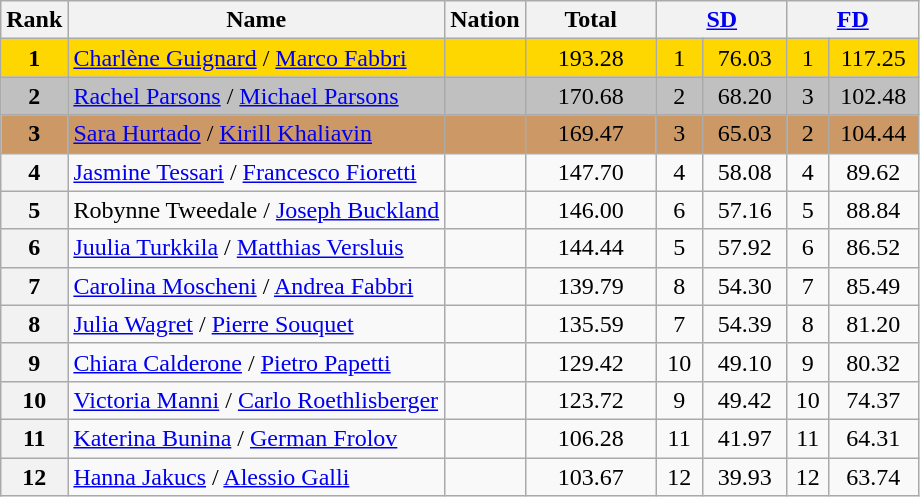<table class="wikitable sortable">
<tr>
<th>Rank</th>
<th>Name</th>
<th>Nation</th>
<th width="80px">Total</th>
<th colspan="2" width="80px"><a href='#'>SD</a></th>
<th colspan="2" width="80px"><a href='#'>FD</a></th>
</tr>
<tr bgcolor="gold">
<td align="center"><strong>1</strong></td>
<td><a href='#'>Charlène Guignard</a> / <a href='#'>Marco Fabbri</a></td>
<td></td>
<td align="center">193.28</td>
<td align="center">1</td>
<td align="center">76.03</td>
<td align="center">1</td>
<td align="center">117.25</td>
</tr>
<tr bgcolor="silver">
<td align="center"><strong>2</strong></td>
<td><a href='#'>Rachel Parsons</a> / <a href='#'>Michael Parsons</a></td>
<td></td>
<td align="center">170.68</td>
<td align="center">2</td>
<td align="center">68.20</td>
<td align="center">3</td>
<td align="center">102.48</td>
</tr>
<tr bgcolor="cc9966">
<td align="center"><strong>3</strong></td>
<td><a href='#'>Sara Hurtado</a> / <a href='#'>Kirill Khaliavin</a></td>
<td></td>
<td align="center">169.47</td>
<td align="center">3</td>
<td align="center">65.03</td>
<td align="center">2</td>
<td align="center">104.44</td>
</tr>
<tr>
<th>4</th>
<td><a href='#'>Jasmine Tessari</a> / <a href='#'>Francesco Fioretti</a></td>
<td></td>
<td align="center">147.70</td>
<td align="center">4</td>
<td align="center">58.08</td>
<td align="center">4</td>
<td align="center">89.62</td>
</tr>
<tr>
<th>5</th>
<td>Robynne Tweedale / <a href='#'>Joseph Buckland</a></td>
<td></td>
<td align="center">146.00</td>
<td align="center">6</td>
<td align="center">57.16</td>
<td align="center">5</td>
<td align="center">88.84</td>
</tr>
<tr>
<th>6</th>
<td><a href='#'>Juulia Turkkila</a> / <a href='#'>Matthias Versluis</a></td>
<td></td>
<td align="center">144.44</td>
<td align="center">5</td>
<td align="center">57.92</td>
<td align="center">6</td>
<td align="center">86.52</td>
</tr>
<tr>
<th>7</th>
<td><a href='#'>Carolina Moscheni</a> / <a href='#'>Andrea Fabbri</a></td>
<td></td>
<td align="center">139.79</td>
<td align="center">8</td>
<td align="center">54.30</td>
<td align="center">7</td>
<td align="center">85.49</td>
</tr>
<tr>
<th>8</th>
<td><a href='#'>Julia Wagret</a> / <a href='#'>Pierre Souquet</a></td>
<td></td>
<td align="center">135.59</td>
<td align="center">7</td>
<td align="center">54.39</td>
<td align="center">8</td>
<td align="center">81.20</td>
</tr>
<tr>
<th>9</th>
<td><a href='#'>Chiara Calderone</a> / <a href='#'>Pietro Papetti</a></td>
<td></td>
<td align="center">129.42</td>
<td align="center">10</td>
<td align="center">49.10</td>
<td align="center">9</td>
<td align="center">80.32</td>
</tr>
<tr>
<th>10</th>
<td><a href='#'>Victoria Manni</a> / <a href='#'>Carlo Roethlisberger</a></td>
<td></td>
<td align="center">123.72</td>
<td align="center">9</td>
<td align="center">49.42</td>
<td align="center">10</td>
<td align="center">74.37</td>
</tr>
<tr>
<th>11</th>
<td><a href='#'>Katerina Bunina</a> / <a href='#'>German Frolov</a></td>
<td></td>
<td align="center">106.28</td>
<td align="center">11</td>
<td align="center">41.97</td>
<td align="center">11</td>
<td align="center">64.31</td>
</tr>
<tr>
<th>12</th>
<td><a href='#'>Hanna Jakucs</a> / <a href='#'>Alessio Galli</a></td>
<td></td>
<td align="center">103.67</td>
<td align="center">12</td>
<td align="center">39.93</td>
<td align="center">12</td>
<td align="center">63.74</td>
</tr>
</table>
